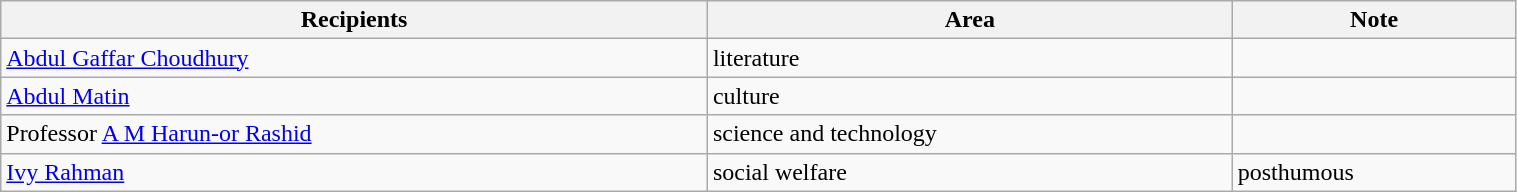<table class="wikitable" style="width:80%;">
<tr>
<th>Recipients</th>
<th>Area</th>
<th>Note</th>
</tr>
<tr>
<td><a href='#'>Abdul Gaffar Choudhury</a></td>
<td>literature</td>
<td></td>
</tr>
<tr>
<td><a href='#'>Abdul Matin</a></td>
<td>culture</td>
<td></td>
</tr>
<tr>
<td>Professor <a href='#'>A M Harun-or Rashid</a></td>
<td>science and technology</td>
<td></td>
</tr>
<tr>
<td><a href='#'>Ivy Rahman</a></td>
<td>social welfare</td>
<td>posthumous</td>
</tr>
</table>
